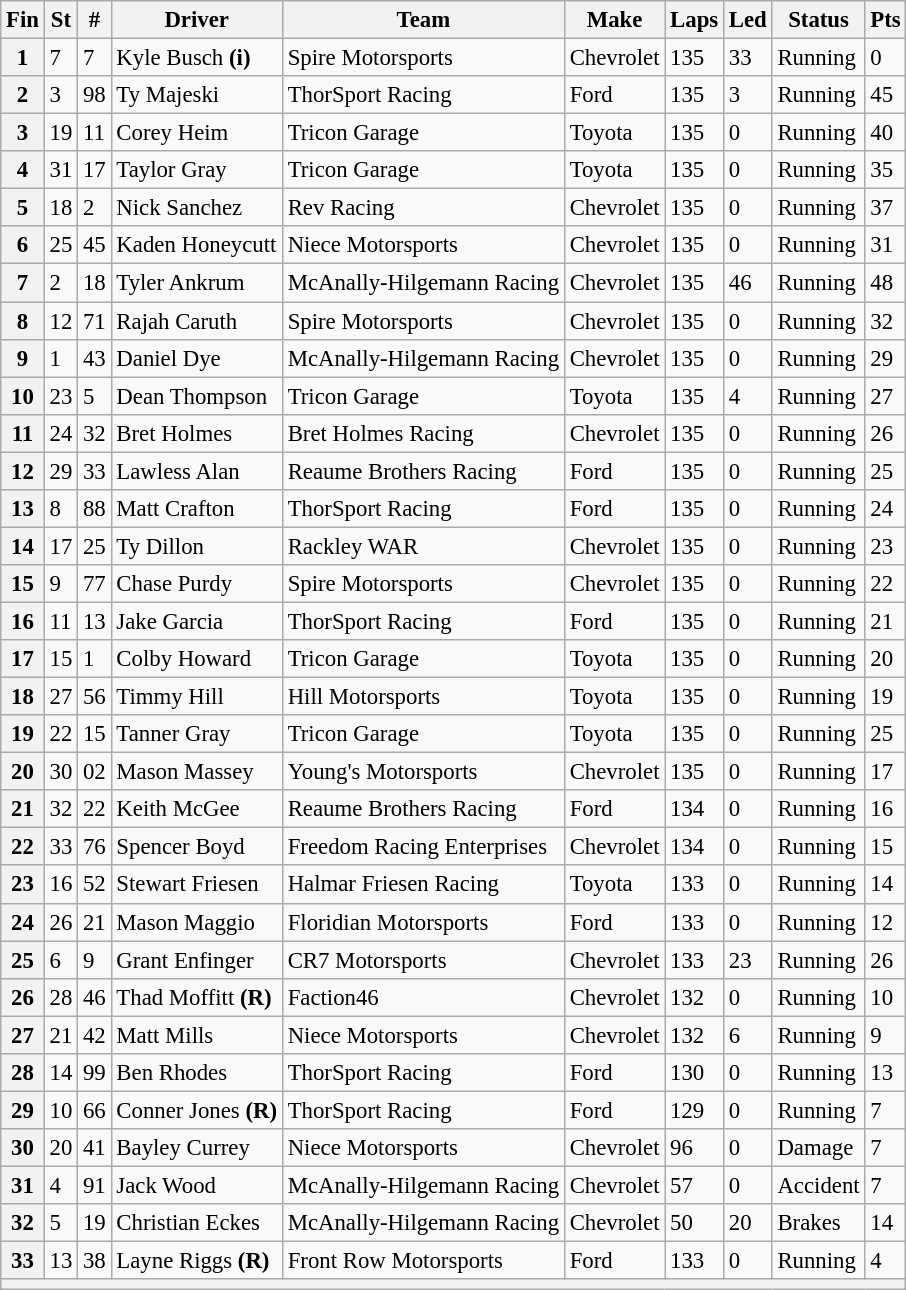<table class="wikitable" style="font-size:95%">
<tr>
<th>Fin</th>
<th>St</th>
<th>#</th>
<th>Driver</th>
<th>Team</th>
<th>Make</th>
<th>Laps</th>
<th>Led</th>
<th>Status</th>
<th>Pts</th>
</tr>
<tr>
<th>1</th>
<td>7</td>
<td>7</td>
<td>Kyle Busch <strong>(i)</strong></td>
<td>Spire Motorsports</td>
<td>Chevrolet</td>
<td>135</td>
<td>33</td>
<td>Running</td>
<td>0</td>
</tr>
<tr>
<th>2</th>
<td>3</td>
<td>98</td>
<td>Ty Majeski</td>
<td>ThorSport Racing</td>
<td>Ford</td>
<td>135</td>
<td>3</td>
<td>Running</td>
<td>45</td>
</tr>
<tr>
<th>3</th>
<td>19</td>
<td>11</td>
<td>Corey Heim</td>
<td>Tricon Garage</td>
<td>Toyota</td>
<td>135</td>
<td>0</td>
<td>Running</td>
<td>40</td>
</tr>
<tr>
<th>4</th>
<td>31</td>
<td>17</td>
<td>Taylor Gray</td>
<td>Tricon Garage</td>
<td>Toyota</td>
<td>135</td>
<td>0</td>
<td>Running</td>
<td>35</td>
</tr>
<tr>
<th>5</th>
<td>18</td>
<td>2</td>
<td>Nick Sanchez</td>
<td>Rev Racing</td>
<td>Chevrolet</td>
<td>135</td>
<td>0</td>
<td>Running</td>
<td>37</td>
</tr>
<tr>
<th>6</th>
<td>25</td>
<td>45</td>
<td>Kaden Honeycutt</td>
<td>Niece Motorsports</td>
<td>Chevrolet</td>
<td>135</td>
<td>0</td>
<td>Running</td>
<td>31</td>
</tr>
<tr>
<th>7</th>
<td>2</td>
<td>18</td>
<td>Tyler Ankrum</td>
<td>McAnally-Hilgemann Racing</td>
<td>Chevrolet</td>
<td>135</td>
<td>46</td>
<td>Running</td>
<td>48</td>
</tr>
<tr>
<th>8</th>
<td>12</td>
<td>71</td>
<td>Rajah Caruth</td>
<td>Spire Motorsports</td>
<td>Chevrolet</td>
<td>135</td>
<td>0</td>
<td>Running</td>
<td>32</td>
</tr>
<tr>
<th>9</th>
<td>1</td>
<td>43</td>
<td>Daniel Dye</td>
<td>McAnally-Hilgemann Racing</td>
<td>Chevrolet</td>
<td>135</td>
<td>0</td>
<td>Running</td>
<td>29</td>
</tr>
<tr>
<th>10</th>
<td>23</td>
<td>5</td>
<td>Dean Thompson</td>
<td>Tricon Garage</td>
<td>Toyota</td>
<td>135</td>
<td>4</td>
<td>Running</td>
<td>27</td>
</tr>
<tr>
<th>11</th>
<td>24</td>
<td>32</td>
<td>Bret Holmes</td>
<td>Bret Holmes Racing</td>
<td>Chevrolet</td>
<td>135</td>
<td>0</td>
<td>Running</td>
<td>26</td>
</tr>
<tr>
<th>12</th>
<td>29</td>
<td>33</td>
<td>Lawless Alan</td>
<td>Reaume Brothers Racing</td>
<td>Ford</td>
<td>135</td>
<td>0</td>
<td>Running</td>
<td>25</td>
</tr>
<tr>
<th>13</th>
<td>8</td>
<td>88</td>
<td>Matt Crafton</td>
<td>ThorSport Racing</td>
<td>Ford</td>
<td>135</td>
<td>0</td>
<td>Running</td>
<td>24</td>
</tr>
<tr>
<th>14</th>
<td>17</td>
<td>25</td>
<td>Ty Dillon</td>
<td>Rackley WAR</td>
<td>Chevrolet</td>
<td>135</td>
<td>0</td>
<td>Running</td>
<td>23</td>
</tr>
<tr>
<th>15</th>
<td>9</td>
<td>77</td>
<td>Chase Purdy</td>
<td>Spire Motorsports</td>
<td>Chevrolet</td>
<td>135</td>
<td>0</td>
<td>Running</td>
<td>22</td>
</tr>
<tr>
<th>16</th>
<td>11</td>
<td>13</td>
<td>Jake Garcia</td>
<td>ThorSport Racing</td>
<td>Ford</td>
<td>135</td>
<td>0</td>
<td>Running</td>
<td>21</td>
</tr>
<tr>
<th>17</th>
<td>15</td>
<td>1</td>
<td>Colby Howard</td>
<td>Tricon Garage</td>
<td>Toyota</td>
<td>135</td>
<td>0</td>
<td>Running</td>
<td>20</td>
</tr>
<tr>
<th>18</th>
<td>27</td>
<td>56</td>
<td>Timmy Hill</td>
<td>Hill Motorsports</td>
<td>Toyota</td>
<td>135</td>
<td>0</td>
<td>Running</td>
<td>19</td>
</tr>
<tr>
<th>19</th>
<td>22</td>
<td>15</td>
<td>Tanner Gray</td>
<td>Tricon Garage</td>
<td>Toyota</td>
<td>135</td>
<td>0</td>
<td>Running</td>
<td>25</td>
</tr>
<tr>
<th>20</th>
<td>30</td>
<td>02</td>
<td>Mason Massey</td>
<td>Young's Motorsports</td>
<td>Chevrolet</td>
<td>135</td>
<td>0</td>
<td>Running</td>
<td>17</td>
</tr>
<tr>
<th>21</th>
<td>32</td>
<td>22</td>
<td>Keith McGee</td>
<td>Reaume Brothers Racing</td>
<td>Ford</td>
<td>134</td>
<td>0</td>
<td>Running</td>
<td>16</td>
</tr>
<tr>
<th>22</th>
<td>33</td>
<td>76</td>
<td>Spencer Boyd</td>
<td>Freedom Racing Enterprises</td>
<td>Chevrolet</td>
<td>134</td>
<td>0</td>
<td>Running</td>
<td>15</td>
</tr>
<tr>
<th>23</th>
<td>16</td>
<td>52</td>
<td>Stewart Friesen</td>
<td>Halmar Friesen Racing</td>
<td>Toyota</td>
<td>133</td>
<td>0</td>
<td>Running</td>
<td>14</td>
</tr>
<tr>
<th>24</th>
<td>26</td>
<td>21</td>
<td>Mason Maggio</td>
<td>Floridian Motorsports</td>
<td>Ford</td>
<td>133</td>
<td>0</td>
<td>Running</td>
<td>12</td>
</tr>
<tr>
<th>25</th>
<td>6</td>
<td>9</td>
<td>Grant Enfinger</td>
<td>CR7 Motorsports</td>
<td>Chevrolet</td>
<td>133</td>
<td>23</td>
<td>Running</td>
<td>26</td>
</tr>
<tr>
<th>26</th>
<td>28</td>
<td>46</td>
<td>Thad Moffitt <strong>(R)</strong></td>
<td>Faction46</td>
<td>Chevrolet</td>
<td>132</td>
<td>0</td>
<td>Running</td>
<td>10</td>
</tr>
<tr>
<th>27</th>
<td>21</td>
<td>42</td>
<td>Matt Mills</td>
<td>Niece Motorsports</td>
<td>Chevrolet</td>
<td>132</td>
<td>6</td>
<td>Running</td>
<td>9</td>
</tr>
<tr>
<th>28</th>
<td>14</td>
<td>99</td>
<td>Ben Rhodes</td>
<td>ThorSport Racing</td>
<td>Ford</td>
<td>130</td>
<td>0</td>
<td>Running</td>
<td>13</td>
</tr>
<tr>
<th>29</th>
<td>10</td>
<td>66</td>
<td>Conner Jones <strong>(R)</strong></td>
<td>ThorSport Racing</td>
<td>Ford</td>
<td>129</td>
<td>0</td>
<td>Running</td>
<td>7</td>
</tr>
<tr>
<th>30</th>
<td>20</td>
<td>41</td>
<td>Bayley Currey</td>
<td>Niece Motorsports</td>
<td>Chevrolet</td>
<td>96</td>
<td>0</td>
<td>Damage</td>
<td>7</td>
</tr>
<tr>
<th>31</th>
<td>4</td>
<td>91</td>
<td>Jack Wood</td>
<td>McAnally-Hilgemann Racing</td>
<td>Chevrolet</td>
<td>57</td>
<td>0</td>
<td>Accident</td>
<td>7</td>
</tr>
<tr>
<th>32</th>
<td>5</td>
<td>19</td>
<td>Christian Eckes</td>
<td>McAnally-Hilgemann Racing</td>
<td>Chevrolet</td>
<td>50</td>
<td>20</td>
<td>Brakes</td>
<td>14</td>
</tr>
<tr>
<th>33</th>
<td>13</td>
<td>38</td>
<td>Layne Riggs <strong>(R)</strong></td>
<td>Front Row Motorsports</td>
<td>Ford</td>
<td>133</td>
<td>0</td>
<td>Running</td>
<td>4</td>
</tr>
<tr>
<th colspan="10"></th>
</tr>
</table>
